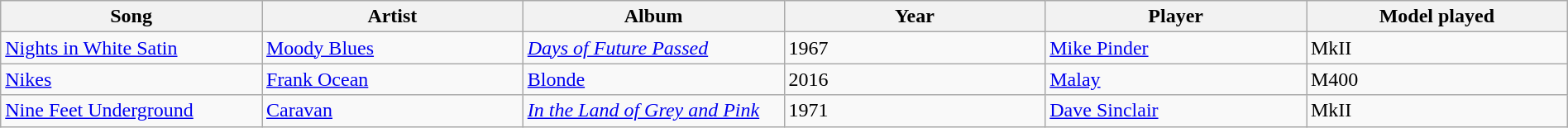<table class="wikitable" style="width:100%">
<tr>
<th style="width:100px;">Song</th>
<th style="width:100px;">Artist</th>
<th style="width:100px;">Album</th>
<th style="width:100px;">Year</th>
<th style="width:100px;">Player</th>
<th style="width:100px;">Model played</th>
</tr>
<tr>
<td><a href='#'>Nights in White Satin</a></td>
<td><a href='#'>Moody Blues</a></td>
<td><em><a href='#'>Days of Future Passed</a></em></td>
<td>1967</td>
<td><a href='#'>Mike Pinder</a></td>
<td>MkII</td>
</tr>
<tr>
<td><a href='#'>Nikes</a></td>
<td><a href='#'>Frank Ocean</a></td>
<td><a href='#'>Blonde</a></td>
<td>2016</td>
<td><a href='#'>Malay</a></td>
<td>M400</td>
</tr>
<tr>
<td><a href='#'>Nine Feet Underground</a></td>
<td><a href='#'>Caravan</a></td>
<td><em><a href='#'>In the Land of Grey and Pink</a></em></td>
<td>1971</td>
<td><a href='#'>Dave Sinclair</a></td>
<td>MkII</td>
</tr>
</table>
